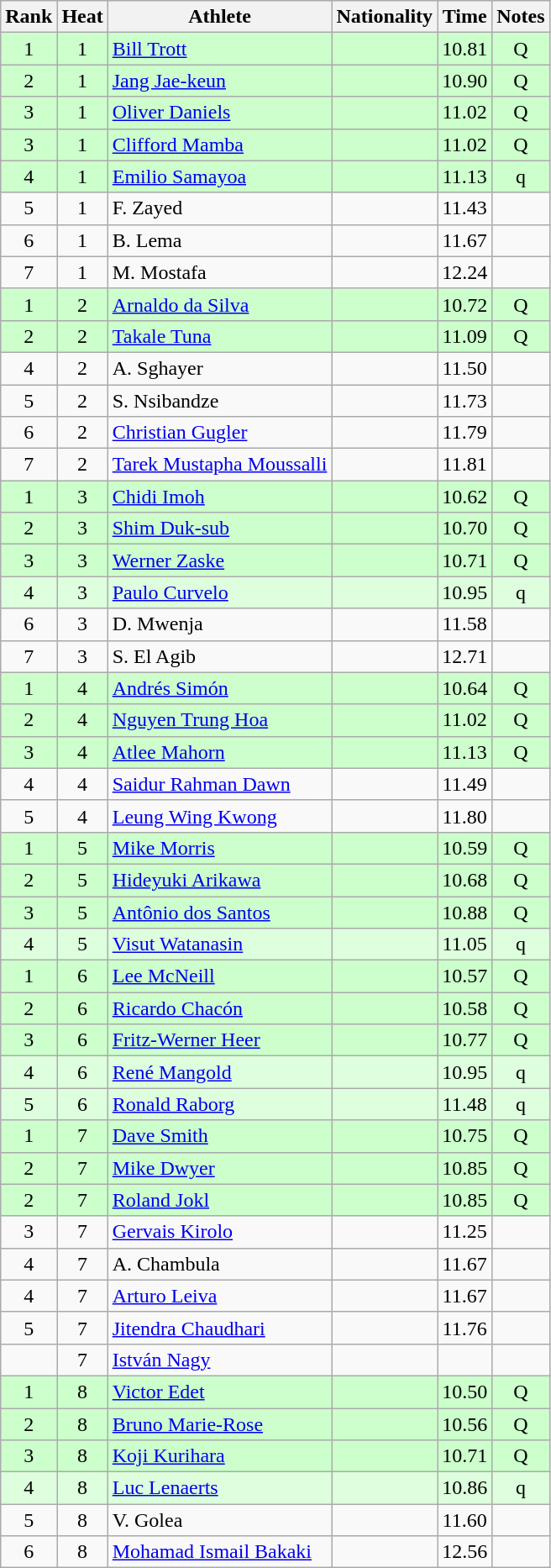<table class="wikitable sortable" style="text-align:center">
<tr>
<th>Rank</th>
<th>Heat</th>
<th>Athlete</th>
<th>Nationality</th>
<th>Time</th>
<th>Notes</th>
</tr>
<tr bgcolor=ccffcc>
<td>1</td>
<td>1</td>
<td align=left><a href='#'>Bill Trott</a></td>
<td align=left></td>
<td>10.81</td>
<td>Q</td>
</tr>
<tr bgcolor=ccffcc>
<td>2</td>
<td>1</td>
<td align=left><a href='#'>Jang Jae-keun</a></td>
<td align=left></td>
<td>10.90</td>
<td>Q</td>
</tr>
<tr bgcolor=ccffcc>
<td>3</td>
<td>1</td>
<td align=left><a href='#'>Oliver Daniels</a></td>
<td align=left></td>
<td>11.02</td>
<td>Q</td>
</tr>
<tr bgcolor=ccffcc>
<td>3</td>
<td>1</td>
<td align=left><a href='#'>Clifford Mamba</a></td>
<td align=left></td>
<td>11.02</td>
<td>Q</td>
</tr>
<tr bgcolor=ccffcc>
<td>4</td>
<td>1</td>
<td align=left><a href='#'>Emilio Samayoa</a></td>
<td align=left></td>
<td>11.13</td>
<td>q</td>
</tr>
<tr>
<td>5</td>
<td>1</td>
<td align=left>F. Zayed</td>
<td align=left></td>
<td>11.43</td>
<td></td>
</tr>
<tr>
<td>6</td>
<td>1</td>
<td align=left>B. Lema</td>
<td align=left></td>
<td>11.67</td>
<td></td>
</tr>
<tr>
<td>7</td>
<td>1</td>
<td align=left>M. Mostafa</td>
<td align=left></td>
<td>12.24</td>
<td></td>
</tr>
<tr bgcolor=ccffcc>
<td>1</td>
<td>2</td>
<td align=left><a href='#'>Arnaldo da Silva</a></td>
<td align=left></td>
<td>10.72</td>
<td>Q</td>
</tr>
<tr bgcolor=ccffcc>
<td>2</td>
<td>2</td>
<td align=left><a href='#'>Takale Tuna</a></td>
<td align=left></td>
<td>11.09</td>
<td>Q</td>
</tr>
<tr>
<td>4</td>
<td>2</td>
<td align=left>A. Sghayer</td>
<td align=left></td>
<td>11.50</td>
<td></td>
</tr>
<tr>
<td>5</td>
<td>2</td>
<td align=left>S. Nsibandze</td>
<td align=left></td>
<td>11.73</td>
<td></td>
</tr>
<tr>
<td>6</td>
<td>2</td>
<td align=left><a href='#'>Christian Gugler</a></td>
<td align=left></td>
<td>11.79</td>
<td></td>
</tr>
<tr>
<td>7</td>
<td>2</td>
<td align=left><a href='#'>Tarek Mustapha Moussalli</a></td>
<td align=left></td>
<td>11.81</td>
<td></td>
</tr>
<tr bgcolor=ccffcc>
<td>1</td>
<td>3</td>
<td align=left><a href='#'>Chidi Imoh</a></td>
<td align=left></td>
<td>10.62</td>
<td>Q</td>
</tr>
<tr bgcolor=ccffcc>
<td>2</td>
<td>3</td>
<td align=left><a href='#'>Shim Duk-sub</a></td>
<td align=left></td>
<td>10.70</td>
<td>Q</td>
</tr>
<tr bgcolor=ccffcc>
<td>3</td>
<td>3</td>
<td align=left><a href='#'>Werner Zaske</a></td>
<td align=left></td>
<td>10.71</td>
<td>Q</td>
</tr>
<tr bgcolor=ddffdd>
<td>4</td>
<td>3</td>
<td align=left><a href='#'>Paulo Curvelo</a></td>
<td align=left></td>
<td>10.95</td>
<td>q</td>
</tr>
<tr>
<td>6</td>
<td>3</td>
<td align=left>D. Mwenja</td>
<td align=left></td>
<td>11.58</td>
<td></td>
</tr>
<tr>
<td>7</td>
<td>3</td>
<td align=left>S. El Agib</td>
<td align=left></td>
<td>12.71</td>
<td></td>
</tr>
<tr bgcolor=ccffcc>
<td>1</td>
<td>4</td>
<td align=left><a href='#'>Andrés Simón</a></td>
<td align=left></td>
<td>10.64</td>
<td>Q</td>
</tr>
<tr bgcolor=ccffcc>
<td>2</td>
<td>4</td>
<td align=left><a href='#'>Nguyen Trung Hoa</a></td>
<td align=left></td>
<td>11.02</td>
<td>Q</td>
</tr>
<tr bgcolor=ccffcc>
<td>3</td>
<td>4</td>
<td align=left><a href='#'>Atlee Mahorn</a></td>
<td align=left></td>
<td>11.13</td>
<td>Q</td>
</tr>
<tr>
<td>4</td>
<td>4</td>
<td align=left><a href='#'>Saidur Rahman Dawn</a></td>
<td align=left></td>
<td>11.49</td>
<td></td>
</tr>
<tr>
<td>5</td>
<td>4</td>
<td align=left><a href='#'>Leung Wing Kwong</a></td>
<td align=left></td>
<td>11.80</td>
<td></td>
</tr>
<tr bgcolor=ccffcc>
<td>1</td>
<td>5</td>
<td align=left><a href='#'>Mike Morris</a></td>
<td align=left></td>
<td>10.59</td>
<td>Q</td>
</tr>
<tr bgcolor=ccffcc>
<td>2</td>
<td>5</td>
<td align=left><a href='#'>Hideyuki Arikawa</a></td>
<td align=left></td>
<td>10.68</td>
<td>Q</td>
</tr>
<tr bgcolor=ccffcc>
<td>3</td>
<td>5</td>
<td align=left><a href='#'>Antônio dos Santos</a></td>
<td align=left></td>
<td>10.88</td>
<td>Q</td>
</tr>
<tr bgcolor=ddffdd>
<td>4</td>
<td>5</td>
<td align=left><a href='#'>Visut Watanasin</a></td>
<td align=left></td>
<td>11.05</td>
<td>q</td>
</tr>
<tr bgcolor=ccffcc>
<td>1</td>
<td>6</td>
<td align=left><a href='#'>Lee McNeill</a></td>
<td align=left></td>
<td>10.57</td>
<td>Q</td>
</tr>
<tr bgcolor=ccffcc>
<td>2</td>
<td>6</td>
<td align=left><a href='#'>Ricardo Chacón</a></td>
<td align=left></td>
<td>10.58</td>
<td>Q</td>
</tr>
<tr bgcolor=ccffcc>
<td>3</td>
<td>6</td>
<td align=left><a href='#'>Fritz-Werner Heer</a></td>
<td align=left></td>
<td>10.77</td>
<td>Q</td>
</tr>
<tr bgcolor=ddffdd>
<td>4</td>
<td>6</td>
<td align=left><a href='#'>René Mangold</a></td>
<td align=left></td>
<td>10.95</td>
<td>q</td>
</tr>
<tr bgcolor=ddffdd>
<td>5</td>
<td>6</td>
<td align=left><a href='#'>Ronald Raborg</a></td>
<td align=left></td>
<td>11.48</td>
<td>q</td>
</tr>
<tr bgcolor=ccffcc>
<td>1</td>
<td>7</td>
<td align=left><a href='#'>Dave Smith</a></td>
<td align=left></td>
<td>10.75</td>
<td>Q</td>
</tr>
<tr bgcolor=ccffcc>
<td>2</td>
<td>7</td>
<td align=left><a href='#'>Mike Dwyer</a></td>
<td align=left></td>
<td>10.85</td>
<td>Q</td>
</tr>
<tr bgcolor=ccffcc>
<td>2</td>
<td>7</td>
<td align=left><a href='#'>Roland Jokl</a></td>
<td align=left></td>
<td>10.85</td>
<td>Q</td>
</tr>
<tr>
<td>3</td>
<td>7</td>
<td align=left><a href='#'>Gervais Kirolo</a></td>
<td align=left></td>
<td>11.25</td>
<td></td>
</tr>
<tr>
<td>4</td>
<td>7</td>
<td align=left>A. Chambula</td>
<td align=left></td>
<td>11.67</td>
<td></td>
</tr>
<tr>
<td>4</td>
<td>7</td>
<td align=left><a href='#'>Arturo Leiva</a></td>
<td align=left></td>
<td>11.67</td>
<td></td>
</tr>
<tr>
<td>5</td>
<td>7</td>
<td align=left><a href='#'>Jitendra Chaudhari</a></td>
<td align=left></td>
<td>11.76</td>
<td></td>
</tr>
<tr>
<td></td>
<td>7</td>
<td align=left><a href='#'>István Nagy</a></td>
<td align=left></td>
<td></td>
<td></td>
</tr>
<tr bgcolor=ccffcc>
<td>1</td>
<td>8</td>
<td align=left><a href='#'>Victor Edet</a></td>
<td align=left></td>
<td>10.50</td>
<td>Q</td>
</tr>
<tr bgcolor=ccffcc>
<td>2</td>
<td>8</td>
<td align=left><a href='#'>Bruno Marie-Rose</a></td>
<td align=left></td>
<td>10.56</td>
<td>Q</td>
</tr>
<tr bgcolor=ccffcc>
<td>3</td>
<td>8</td>
<td align=left><a href='#'>Koji Kurihara</a></td>
<td align=left></td>
<td>10.71</td>
<td>Q</td>
</tr>
<tr bgcolor=ddffdd>
<td>4</td>
<td>8</td>
<td align=left><a href='#'>Luc Lenaerts</a></td>
<td align=left></td>
<td>10.86</td>
<td>q</td>
</tr>
<tr>
<td>5</td>
<td>8</td>
<td align=left>V. Golea</td>
<td align=left></td>
<td>11.60</td>
<td></td>
</tr>
<tr>
<td>6</td>
<td>8</td>
<td align=left><a href='#'>Mohamad Ismail Bakaki</a></td>
<td align=left></td>
<td>12.56</td>
<td></td>
</tr>
</table>
